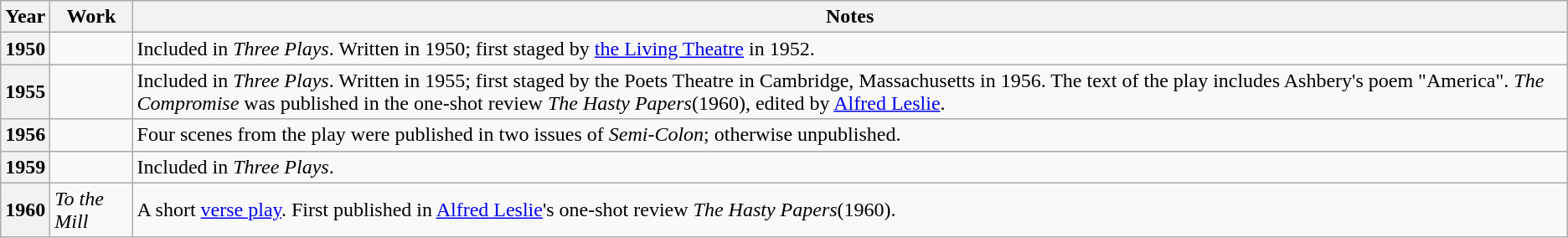<table class="sortable wikitable">
<tr>
<th>Year</th>
<th>Work</th>
<th>Notes</th>
</tr>
<tr>
<th scope="row" style="text-align: center;">1950</th>
<td></td>
<td>Included in <em>Three Plays</em>. Written in 1950; first staged by <a href='#'>the Living Theatre</a> in 1952.</td>
</tr>
<tr>
<th scope="row" style="text-align: center;">1955</th>
<td></td>
<td>Included in <em>Three Plays</em>. Written in 1955; first staged by the Poets Theatre in Cambridge, Massachusetts in 1956. The text of the play includes Ashbery's poem "America". <em>The Compromise</em> was published in the one-shot review <em>The Hasty Papers</em>(1960), edited by <a href='#'>Alfred Leslie</a>.</td>
</tr>
<tr>
<th scope="row" style="text-align: center;">1956</th>
<td></td>
<td>Four scenes from the play were published in two issues of <em>Semi-Colon</em>; otherwise unpublished.</td>
</tr>
<tr>
<th scope="row" style="text-align: center;">1959</th>
<td></td>
<td>Included in <em>Three Plays</em>.</td>
</tr>
<tr>
<th scope="row" style="text-align: center;">1960</th>
<td><em>To the Mill</em></td>
<td>A short <a href='#'>verse play</a>. First published in <a href='#'>Alfred Leslie</a>'s one-shot review <em>The Hasty Papers</em>(1960).</td>
</tr>
</table>
